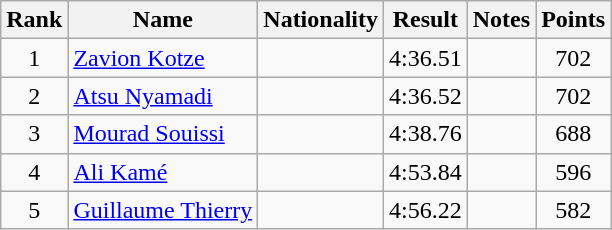<table class="wikitable sortable" style="text-align:center">
<tr>
<th>Rank</th>
<th>Name</th>
<th>Nationality</th>
<th>Result</th>
<th>Notes</th>
<th>Points</th>
</tr>
<tr>
<td>1</td>
<td align="left"><a href='#'>Zavion Kotze</a></td>
<td align=left></td>
<td>4:36.51</td>
<td></td>
<td>702</td>
</tr>
<tr>
<td>2</td>
<td align="left"><a href='#'>Atsu Nyamadi</a></td>
<td align=left></td>
<td>4:36.52</td>
<td></td>
<td>702</td>
</tr>
<tr>
<td>3</td>
<td align="left"><a href='#'>Mourad Souissi</a></td>
<td align=left></td>
<td>4:38.76</td>
<td></td>
<td>688</td>
</tr>
<tr>
<td>4</td>
<td align="left"><a href='#'>Ali Kamé</a></td>
<td align=left></td>
<td>4:53.84</td>
<td></td>
<td>596</td>
</tr>
<tr>
<td>5</td>
<td align="left"><a href='#'>Guillaume Thierry</a></td>
<td align=left></td>
<td>4:56.22</td>
<td></td>
<td>582</td>
</tr>
</table>
